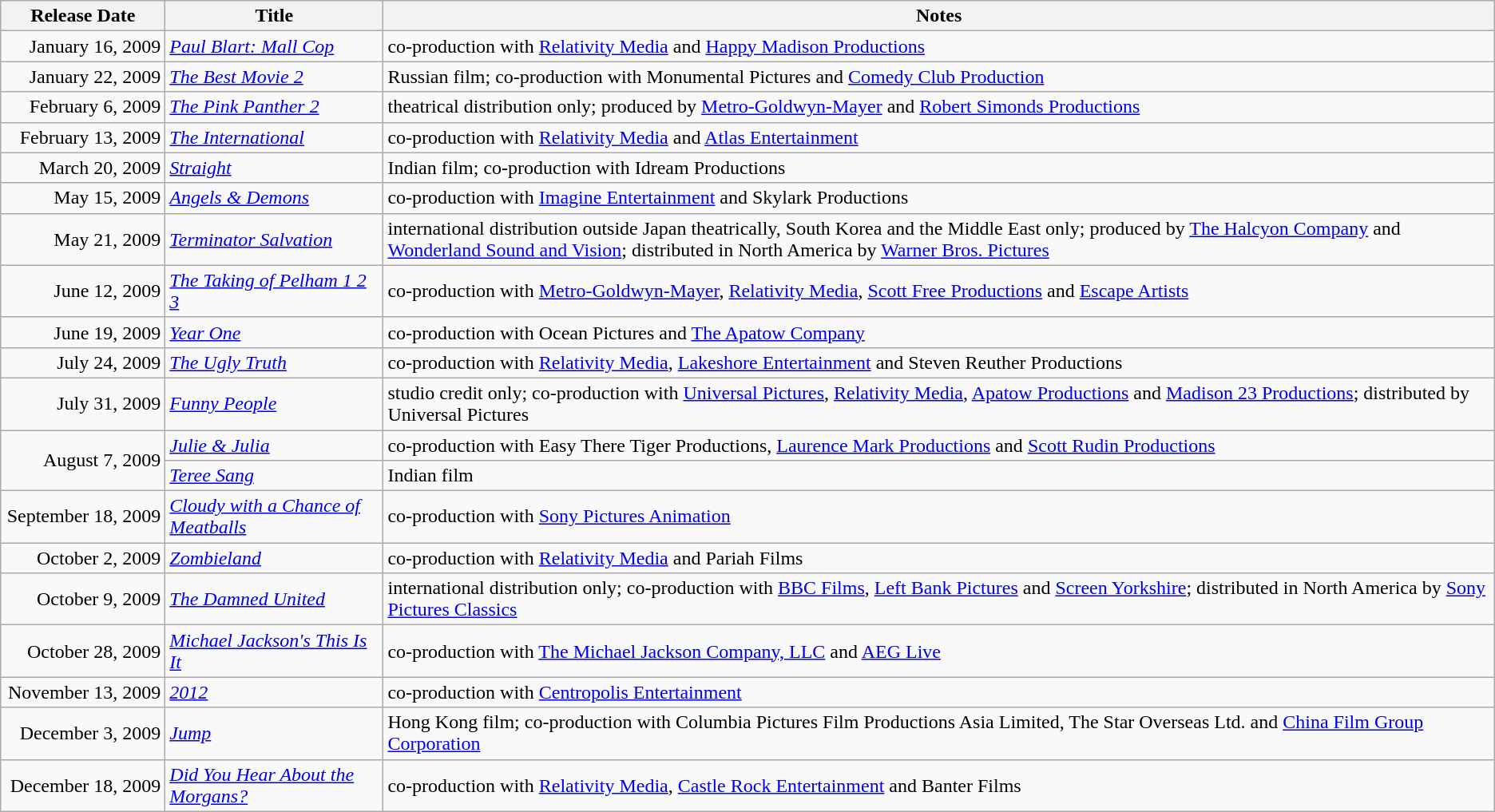<table class="wikitable sortable">
<tr>
<th scope="col" style="width:130px;">Release Date</th>
<th>Title</th>
<th>Notes</th>
</tr>
<tr>
<td style="text-align:right;">January 16, 2009</td>
<td><em><a href='#'>Paul Blart: Mall Cop</a></em></td>
<td>co-production with <a href='#'>Relativity Media</a> and <a href='#'>Happy Madison Productions</a></td>
</tr>
<tr>
<td style="text-align:right;">January 22, 2009</td>
<td><em><a href='#'>The Best Movie 2</a></em></td>
<td>Russian film; co-production with Monumental Pictures and <a href='#'>Comedy Club Production</a></td>
</tr>
<tr>
<td style="text-align:right;">February 6, 2009</td>
<td><em><a href='#'>The Pink Panther 2</a></em></td>
<td>theatrical distribution only; produced by <a href='#'>Metro-Goldwyn-Mayer</a> and <a href='#'>Robert Simonds Productions</a></td>
</tr>
<tr>
<td style="text-align:right;">February 13, 2009</td>
<td><em><a href='#'>The International</a></em></td>
<td>co-production with <a href='#'>Relativity Media</a> and <a href='#'>Atlas Entertainment</a></td>
</tr>
<tr>
<td style="text-align:right;">March 20, 2009</td>
<td><em><a href='#'>Straight</a></em></td>
<td>Indian film; co-production with Idream Productions</td>
</tr>
<tr>
<td style="text-align:right;">May 15, 2009</td>
<td><em><a href='#'>Angels & Demons</a></em></td>
<td>co-production with <a href='#'>Imagine Entertainment</a> and Skylark Productions</td>
</tr>
<tr>
<td style="text-align:right;">May 21, 2009</td>
<td><em><a href='#'>Terminator Salvation</a></em></td>
<td>international distribution outside Japan theatrically, South Korea and the Middle East only; produced by <a href='#'>The Halcyon Company</a> and <a href='#'>Wonderland Sound and Vision</a>; distributed in North America by <a href='#'>Warner Bros. Pictures</a></td>
</tr>
<tr>
<td style="text-align:right;">June 12, 2009</td>
<td><em><a href='#'>The Taking of Pelham 1 2 3</a></em></td>
<td>co-production with <a href='#'>Metro-Goldwyn-Mayer</a>, <a href='#'>Relativity Media</a>, <a href='#'>Scott Free Productions</a> and <a href='#'>Escape Artists</a></td>
</tr>
<tr>
<td style="text-align:right;">June 19, 2009</td>
<td><em><a href='#'>Year One</a></em></td>
<td>co-production with Ocean Pictures and <a href='#'>The Apatow Company</a></td>
</tr>
<tr>
<td style="text-align:right;">July 24, 2009</td>
<td><em><a href='#'>The Ugly Truth</a></em></td>
<td>co-production with <a href='#'>Relativity Media</a>, <a href='#'>Lakeshore Entertainment</a> and Steven Reuther Productions</td>
</tr>
<tr>
<td style="text-align:right;">July 31, 2009</td>
<td><em><a href='#'>Funny People</a></em></td>
<td>studio credit only; co-production with <a href='#'>Universal Pictures</a>, <a href='#'>Relativity Media</a>, <a href='#'>Apatow Productions</a> and <a href='#'>Madison 23 Productions</a>; distributed by Universal Pictures</td>
</tr>
<tr>
<td style="text-align:right;" rowspan="2">August 7, 2009</td>
<td><em><a href='#'>Julie & Julia</a></em></td>
<td>co-production with Easy There Tiger Productions, <a href='#'>Laurence Mark Productions</a> and <a href='#'>Scott Rudin Productions</a></td>
</tr>
<tr>
<td><em><a href='#'>Teree Sang</a></em></td>
<td>Indian film</td>
</tr>
<tr>
<td style="text-align:right;">September 18, 2009</td>
<td><em><a href='#'>Cloudy with a Chance of Meatballs</a></em></td>
<td>co-production with <a href='#'>Sony Pictures Animation</a></td>
</tr>
<tr>
<td style="text-align:right;">October 2, 2009</td>
<td><em><a href='#'>Zombieland</a></em></td>
<td>co-production with <a href='#'>Relativity Media</a> and Pariah Films</td>
</tr>
<tr>
<td style="text-align:right;">October 9, 2009</td>
<td><em><a href='#'>The Damned United</a></em></td>
<td>international distribution only; co-production with <a href='#'>BBC Films</a>, <a href='#'>Left Bank Pictures</a> and <a href='#'>Screen Yorkshire</a>; distributed in North America by <a href='#'>Sony Pictures Classics</a></td>
</tr>
<tr>
<td style="text-align:right;">October 28, 2009</td>
<td><em><a href='#'>Michael Jackson's This Is It</a></em></td>
<td>co-production with <a href='#'>The Michael Jackson Company, LLC</a> and <a href='#'>AEG Live</a></td>
</tr>
<tr>
<td style="text-align:right;">November 13, 2009</td>
<td><em><a href='#'>2012</a></em></td>
<td>co-production with <a href='#'>Centropolis Entertainment</a></td>
</tr>
<tr>
<td style="text-align:right;">December 3, 2009</td>
<td><em><a href='#'>Jump</a></em></td>
<td>Hong Kong film; co-production with Columbia Pictures Film Productions Asia Limited, The Star Overseas Ltd. and <a href='#'>China Film Group Corporation</a></td>
</tr>
<tr>
<td style="text-align:right;">December 18, 2009</td>
<td><em><a href='#'>Did You Hear About the Morgans?</a></em></td>
<td>co-production with <a href='#'>Relativity Media</a>, <a href='#'>Castle Rock Entertainment</a> and Banter Films</td>
</tr>
</table>
